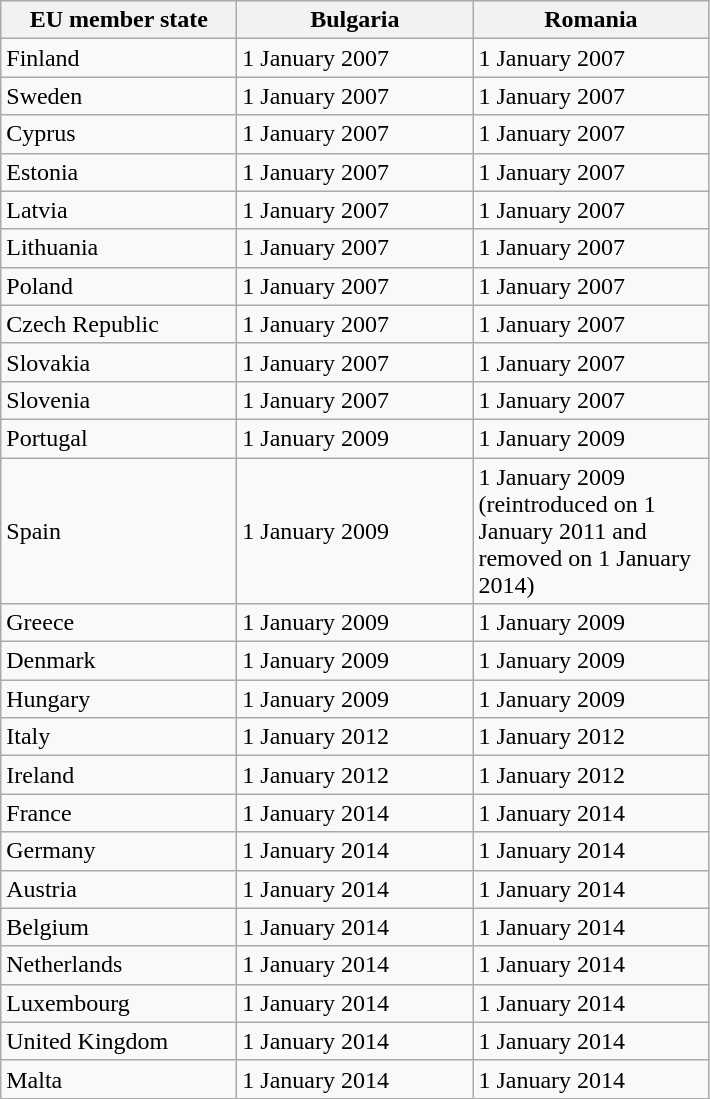<table class="wikitable sortable">
<tr>
<th width="150">EU member state</th>
<th width="150">Bulgaria</th>
<th width="150">Romania</th>
</tr>
<tr>
<td>Finland</td>
<td>1 January 2007</td>
<td>1 January 2007</td>
</tr>
<tr>
<td>Sweden</td>
<td>1 January 2007</td>
<td>1 January 2007</td>
</tr>
<tr>
<td>Cyprus</td>
<td>1 January 2007</td>
<td>1 January 2007</td>
</tr>
<tr>
<td>Estonia</td>
<td>1 January 2007</td>
<td>1 January 2007</td>
</tr>
<tr>
<td>Latvia</td>
<td>1 January 2007</td>
<td>1 January 2007</td>
</tr>
<tr>
<td>Lithuania</td>
<td>1 January 2007</td>
<td>1 January 2007</td>
</tr>
<tr>
<td>Poland</td>
<td>1 January 2007</td>
<td>1 January 2007</td>
</tr>
<tr>
<td>Czech Republic</td>
<td>1 January 2007</td>
<td>1 January 2007</td>
</tr>
<tr>
<td>Slovakia</td>
<td>1 January 2007</td>
<td>1 January 2007</td>
</tr>
<tr>
<td>Slovenia</td>
<td>1 January 2007</td>
<td>1 January 2007</td>
</tr>
<tr>
<td>Portugal</td>
<td>1 January 2009</td>
<td>1 January 2009</td>
</tr>
<tr>
<td>Spain</td>
<td>1 January 2009</td>
<td>1 January 2009 (reintroduced on 1 January 2011 and removed on 1 January 2014)</td>
</tr>
<tr>
<td>Greece</td>
<td>1 January 2009</td>
<td>1 January 2009</td>
</tr>
<tr>
<td>Denmark</td>
<td>1 January 2009</td>
<td>1 January 2009</td>
</tr>
<tr>
<td>Hungary</td>
<td>1 January 2009</td>
<td>1 January 2009</td>
</tr>
<tr>
<td>Italy</td>
<td>1 January 2012</td>
<td>1 January 2012</td>
</tr>
<tr>
<td>Ireland</td>
<td>1 January 2012</td>
<td>1 January 2012</td>
</tr>
<tr>
<td>France</td>
<td>1 January 2014</td>
<td>1 January 2014</td>
</tr>
<tr>
<td>Germany</td>
<td>1 January 2014</td>
<td>1 January 2014</td>
</tr>
<tr>
<td>Austria</td>
<td>1 January 2014</td>
<td>1 January 2014</td>
</tr>
<tr>
<td>Belgium</td>
<td>1 January 2014</td>
<td>1 January 2014</td>
</tr>
<tr>
<td>Netherlands</td>
<td>1 January 2014</td>
<td>1 January 2014</td>
</tr>
<tr>
<td>Luxembourg</td>
<td>1 January 2014</td>
<td>1 January 2014</td>
</tr>
<tr>
<td>United Kingdom</td>
<td>1 January 2014</td>
<td>1 January 2014</td>
</tr>
<tr>
<td>Malta</td>
<td>1 January 2014</td>
<td>1 January 2014</td>
</tr>
<tr>
</tr>
</table>
